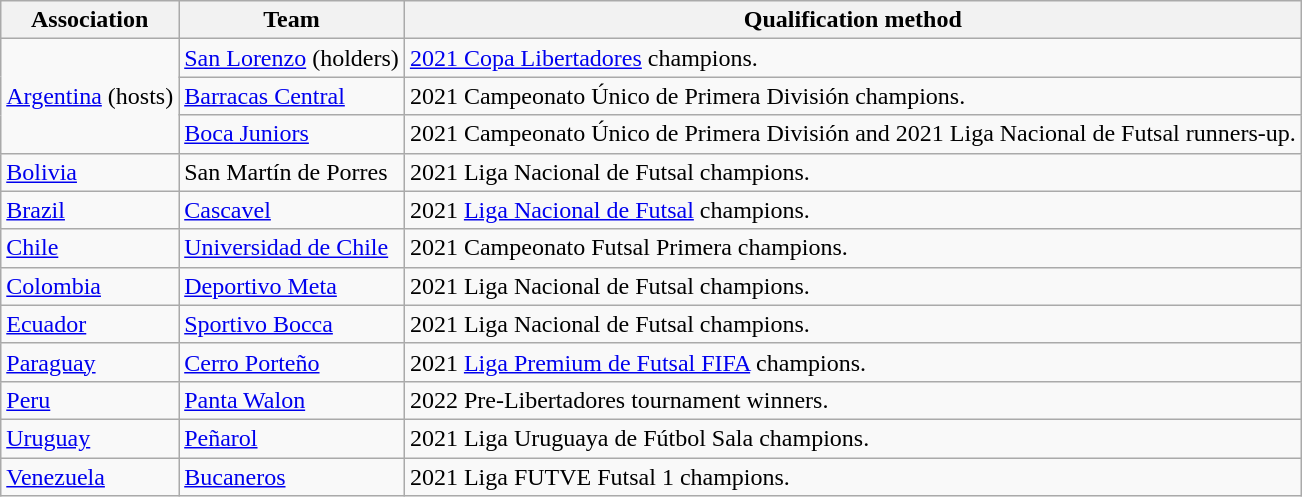<table class="wikitable">
<tr>
<th>Association</th>
<th>Team</th>
<th>Qualification method</th>
</tr>
<tr>
<td rowspan=3> <a href='#'>Argentina</a> (hosts)</td>
<td><a href='#'>San Lorenzo</a> (holders)</td>
<td><a href='#'>2021 Copa Libertadores</a> champions.</td>
</tr>
<tr>
<td><a href='#'>Barracas Central</a></td>
<td>2021 Campeonato Único de Primera División champions.</td>
</tr>
<tr>
<td><a href='#'>Boca Juniors</a></td>
<td>2021 Campeonato Único de Primera División and 2021 Liga Nacional de Futsal runners-up.</td>
</tr>
<tr>
<td> <a href='#'>Bolivia</a></td>
<td>San Martín de Porres</td>
<td>2021 Liga Nacional de Futsal champions.</td>
</tr>
<tr>
<td> <a href='#'>Brazil</a></td>
<td><a href='#'>Cascavel</a></td>
<td>2021 <a href='#'>Liga Nacional de Futsal</a> champions.</td>
</tr>
<tr>
<td> <a href='#'>Chile</a></td>
<td><a href='#'>Universidad de Chile</a></td>
<td>2021 Campeonato Futsal Primera champions.</td>
</tr>
<tr>
<td> <a href='#'>Colombia</a></td>
<td><a href='#'>Deportivo Meta</a></td>
<td>2021 Liga Nacional de Futsal champions.</td>
</tr>
<tr>
<td> <a href='#'>Ecuador</a></td>
<td><a href='#'>Sportivo Bocca</a></td>
<td>2021 Liga Nacional de Futsal champions.</td>
</tr>
<tr>
<td> <a href='#'>Paraguay</a></td>
<td><a href='#'>Cerro Porteño</a></td>
<td>2021 <a href='#'>Liga Premium de Futsal FIFA</a> champions.</td>
</tr>
<tr>
<td> <a href='#'>Peru</a></td>
<td><a href='#'>Panta Walon</a></td>
<td>2022 Pre-Libertadores tournament winners.</td>
</tr>
<tr>
<td> <a href='#'>Uruguay</a></td>
<td><a href='#'>Peñarol</a></td>
<td>2021 Liga Uruguaya de Fútbol Sala champions.</td>
</tr>
<tr>
<td> <a href='#'>Venezuela</a></td>
<td><a href='#'>Bucaneros</a></td>
<td>2021 Liga FUTVE Futsal 1 champions.</td>
</tr>
</table>
